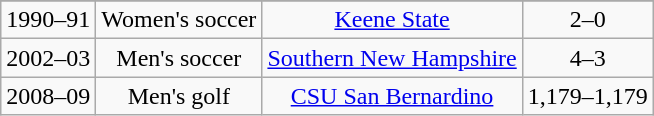<table class="wikitable" style="text-align:center">
<tr align="center">
</tr>
<tr align="center" bgcolor="">
<td>1990–91</td>
<td>Women's soccer</td>
<td><a href='#'>Keene State</a></td>
<td>2–0</td>
</tr>
<tr align="center" bgcolor="">
<td>2002–03</td>
<td>Men's soccer</td>
<td><a href='#'>Southern New Hampshire</a></td>
<td>4–3</td>
</tr>
<tr align="center" bgcolor="">
<td>2008–09</td>
<td>Men's golf</td>
<td><a href='#'>CSU San Bernardino</a></td>
<td>1,179–1,179</td>
</tr>
</table>
